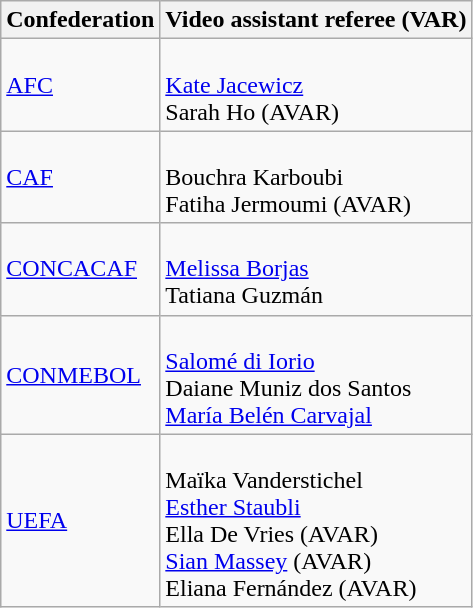<table class="wikitable">
<tr>
<th>Confederation</th>
<th>Video assistant referee (VAR)</th>
</tr>
<tr>
<td><a href='#'>AFC</a></td>
<td><br> <a href='#'>Kate Jacewicz</a><br>
 Sarah Ho (AVAR)</td>
</tr>
<tr>
<td><a href='#'>CAF</a></td>
<td><br> Bouchra Karboubi<br>
 Fatiha Jermoumi (AVAR)</td>
</tr>
<tr>
<td><a href='#'>CONCACAF</a></td>
<td><br> <a href='#'>Melissa Borjas</a><br>
 Tatiana Guzmán</td>
</tr>
<tr>
<td><a href='#'>CONMEBOL</a></td>
<td><br> <a href='#'>Salomé di Iorio</a><br>
 Daiane Muniz dos Santos<br>
 <a href='#'>María Belén Carvajal</a></td>
</tr>
<tr>
<td><a href='#'>UEFA</a></td>
<td><br> Maïka Vanderstichel<br>
 <a href='#'>Esther Staubli</a><br>
 Ella De Vries (AVAR)<br>
 <a href='#'>Sian Massey</a> (AVAR)<br>
 Eliana Fernández (AVAR)</td>
</tr>
</table>
